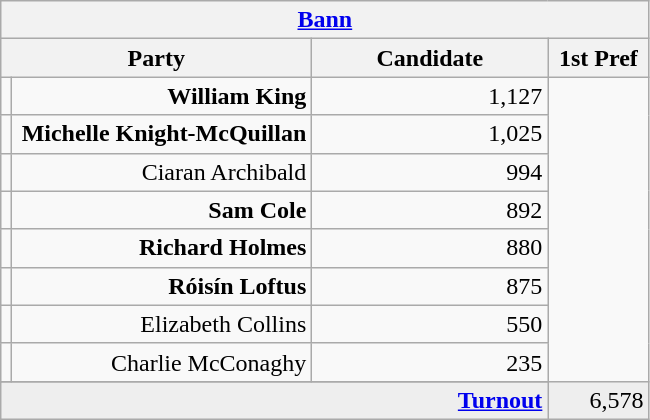<table class="wikitable">
<tr>
<th colspan="4" align="center"><a href='#'>Bann</a></th>
</tr>
<tr>
<th colspan="2" align="center" width=200>Party</th>
<th width=150>Candidate</th>
<th width=60>1st Pref</th>
</tr>
<tr>
<td></td>
<td align="right"><strong>William King</strong></td>
<td align="right">1,127</td>
</tr>
<tr>
<td></td>
<td align="right"><strong>Michelle Knight-McQuillan</strong></td>
<td align="right">1,025</td>
</tr>
<tr>
<td></td>
<td align="right">Ciaran Archibald</td>
<td align="right">994</td>
</tr>
<tr>
<td></td>
<td align="right"><strong>Sam Cole</strong></td>
<td align="right">892</td>
</tr>
<tr>
<td></td>
<td align="right"><strong>Richard Holmes</strong></td>
<td align="right">880</td>
</tr>
<tr>
<td></td>
<td align="right"><strong>Róisín Loftus</strong></td>
<td align="right">875</td>
</tr>
<tr>
<td></td>
<td align="right">Elizabeth Collins</td>
<td align="right">550</td>
</tr>
<tr>
<td></td>
<td align="right">Charlie McConaghy</td>
<td align="right">235</td>
</tr>
<tr>
</tr>
<tr bgcolor="EEEEEE">
<td colspan=3 align="right"><strong><a href='#'>Turnout</a></strong></td>
<td align="right">6,578</td>
</tr>
</table>
